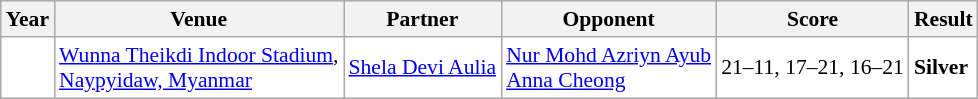<table class="sortable wikitable" style="font-size: 90%;">
<tr>
<th>Year</th>
<th>Venue</th>
<th>Partner</th>
<th>Opponent</th>
<th>Score</th>
<th>Result</th>
</tr>
<tr style="background:white">
<td align="center"></td>
<td align="left"><a href='#'>Wunna Theikdi Indoor Stadium</a>,<br> <a href='#'>Naypyidaw, Myanmar</a></td>
<td align="left"> <a href='#'>Shela Devi Aulia</a></td>
<td align="left"> <a href='#'>Nur Mohd Azriyn Ayub</a><br> <a href='#'>Anna Cheong</a></td>
<td align="left">21–11, 17–21, 16–21</td>
<td style="text-align:left; background:white"> <strong>Silver</strong></td>
</tr>
</table>
